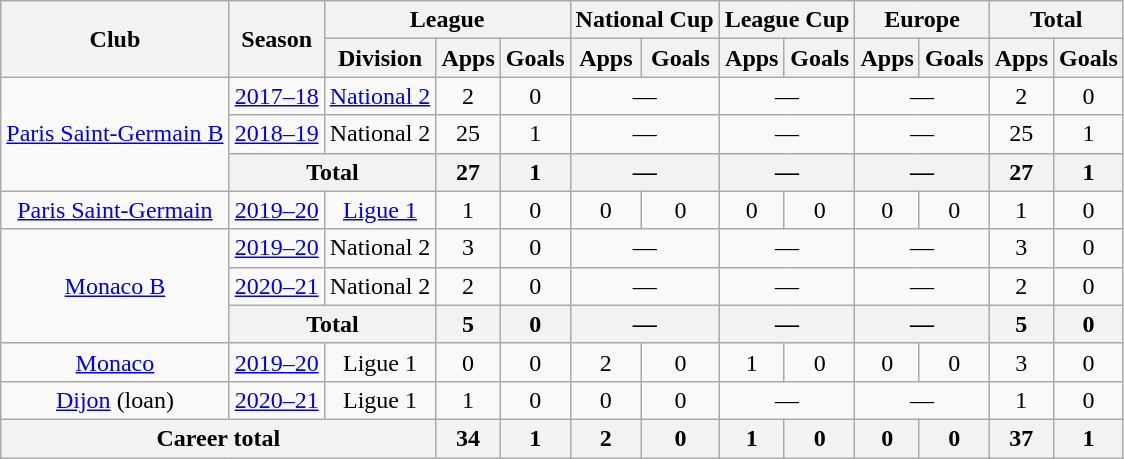<table class="wikitable" style="text-align:center">
<tr>
<th rowspan="2">Club</th>
<th rowspan="2">Season</th>
<th colspan="3">League</th>
<th colspan="2">National Cup</th>
<th colspan="2">League Cup</th>
<th colspan="2">Europe</th>
<th colspan="2">Total</th>
</tr>
<tr>
<th>Division</th>
<th>Apps</th>
<th>Goals</th>
<th>Apps</th>
<th>Goals</th>
<th>Apps</th>
<th>Goals</th>
<th>Apps</th>
<th>Goals</th>
<th>Apps</th>
<th>Goals</th>
</tr>
<tr>
<td rowspan="3"><a href='#'>Paris Saint-Germain B</a></td>
<td><a href='#'>2017–18</a></td>
<td><a href='#'>National 2</a></td>
<td>2</td>
<td>0</td>
<td colspan="2">—</td>
<td colspan="2">—</td>
<td colspan="2">—</td>
<td>2</td>
<td>0</td>
</tr>
<tr>
<td><a href='#'>2018–19</a></td>
<td>National 2</td>
<td>25</td>
<td>1</td>
<td colspan="2">—</td>
<td colspan="2">—</td>
<td colspan="2">—</td>
<td>25</td>
<td>1</td>
</tr>
<tr>
<th colspan="2">Total</th>
<th>27</th>
<th>1</th>
<th colspan="2">—</th>
<th colspan="2">—</th>
<th colspan="2">—</th>
<th>27</th>
<th>1</th>
</tr>
<tr>
<td><a href='#'>Paris Saint-Germain</a></td>
<td><a href='#'>2019–20</a></td>
<td><a href='#'>Ligue 1</a></td>
<td>1</td>
<td>0</td>
<td>0</td>
<td>0</td>
<td>0</td>
<td>0</td>
<td>0</td>
<td>0</td>
<td>1</td>
<td>0</td>
</tr>
<tr>
<td rowspan="3"><a href='#'>Monaco B</a></td>
<td><a href='#'>2019–20</a></td>
<td>National 2</td>
<td>3</td>
<td>0</td>
<td colspan="2">—</td>
<td colspan="2">—</td>
<td colspan="2">—</td>
<td>3</td>
<td>0</td>
</tr>
<tr>
<td><a href='#'>2020–21</a></td>
<td>National 2</td>
<td>2</td>
<td>0</td>
<td colspan="2">—</td>
<td colspan="2">—</td>
<td colspan="2">—</td>
<td>2</td>
<td>0</td>
</tr>
<tr>
<th colspan="2">Total</th>
<th>5</th>
<th>0</th>
<th colspan="2">—</th>
<th colspan="2">—</th>
<th colspan="2">—</th>
<th>5</th>
<th>0</th>
</tr>
<tr>
<td><a href='#'>Monaco</a></td>
<td><a href='#'>2019–20</a></td>
<td>Ligue 1</td>
<td>0</td>
<td>0</td>
<td>2</td>
<td>0</td>
<td>1</td>
<td>0</td>
<td>0</td>
<td>0</td>
<td>3</td>
<td>0</td>
</tr>
<tr>
<td><a href='#'>Dijon</a> (loan)</td>
<td><a href='#'>2020–21</a></td>
<td>Ligue 1</td>
<td>1</td>
<td>0</td>
<td>0</td>
<td>0</td>
<td colspan="2">—</td>
<td colspan="2">—</td>
<td>1</td>
<td>0</td>
</tr>
<tr>
<th colspan="3">Career total</th>
<th>34</th>
<th>1</th>
<th>2</th>
<th>0</th>
<th>1</th>
<th>0</th>
<th>0</th>
<th>0</th>
<th>37</th>
<th>1</th>
</tr>
</table>
